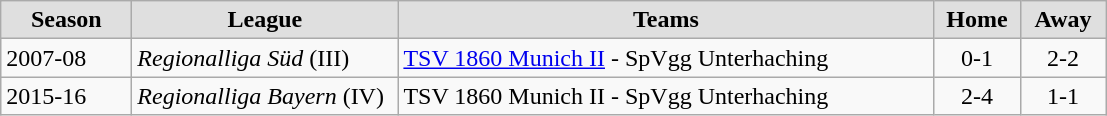<table class="wikitable">
<tr style="text-align:center; background:#dfdfdf;">
<td style="width:80px;"><strong>Season</strong></td>
<td style="width:170px;"><strong>League</strong></td>
<td style="width:350px;"><strong>Teams</strong></td>
<td style="width:50px;"><strong>Home</strong></td>
<td style="width:50px;"><strong>Away</strong></td>
</tr>
<tr>
<td style="text-align:left;">2007-08</td>
<td style="text-align:left;"><em>Regionalliga Süd</em> (III)</td>
<td style="text-align:left;"><a href='#'>TSV 1860 Munich II</a> - SpVgg Unterhaching</td>
<td style="text-align:center;">0-1</td>
<td style="text-align:center;">2-2</td>
</tr>
<tr>
<td style="text-align:left;">2015-16</td>
<td style="text-align:left;"><em>Regionalliga Bayern</em> (IV)</td>
<td style="text-align:left;">TSV 1860 Munich II - SpVgg Unterhaching</td>
<td style="text-align:center;">2-4</td>
<td style="text-align:center;">1-1</td>
</tr>
</table>
